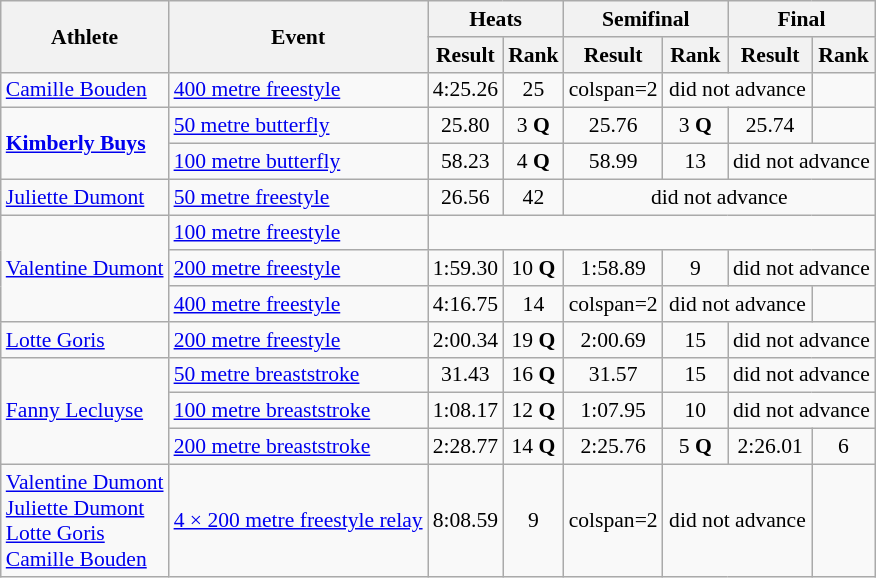<table class="wikitable" border="1" style="font-size:90%; text-align:center">
<tr>
<th rowspan="2">Athlete</th>
<th rowspan="2">Event</th>
<th colspan="2">Heats</th>
<th colspan="2">Semifinal</th>
<th colspan="2">Final</th>
</tr>
<tr>
<th>Result</th>
<th>Rank</th>
<th>Result</th>
<th>Rank</th>
<th>Result</th>
<th>Rank</th>
</tr>
<tr>
<td align="left"><a href='#'>Camille Bouden</a></td>
<td align="left"><a href='#'>400 metre freestyle</a></td>
<td>4:25.26</td>
<td>25</td>
<td>colspan=2</td>
<td colspan=2>did not advance</td>
</tr>
<tr>
<td align="left" rowspan=2><strong><a href='#'>Kimberly Buys</a></strong></td>
<td align="left"><a href='#'>50 metre butterfly</a></td>
<td>25.80</td>
<td>3 <strong>Q</strong></td>
<td>25.76</td>
<td>3 <strong>Q</strong></td>
<td>25.74</td>
<td></td>
</tr>
<tr>
<td align="left"><a href='#'>100 metre butterfly</a></td>
<td>58.23</td>
<td>4 <strong>Q</strong></td>
<td>58.99</td>
<td>13</td>
<td colspan=2>did not advance</td>
</tr>
<tr>
<td align="left"><a href='#'>Juliette Dumont</a></td>
<td align="left"><a href='#'>50 metre freestyle</a></td>
<td>26.56</td>
<td>42</td>
<td colspan=4>did not advance</td>
</tr>
<tr>
<td align="left" rowspan=3><a href='#'>Valentine Dumont</a></td>
<td align="left"><a href='#'>100 metre freestyle</a></td>
<td colspan=6></td>
</tr>
<tr>
<td align="left"><a href='#'>200 metre freestyle</a></td>
<td>1:59.30</td>
<td>10 <strong>Q</strong></td>
<td>1:58.89</td>
<td>9</td>
<td colspan=4>did not advance</td>
</tr>
<tr>
<td align="left"><a href='#'>400 metre freestyle</a></td>
<td>4:16.75</td>
<td>14</td>
<td>colspan=2</td>
<td colspan=2>did not advance</td>
</tr>
<tr>
<td align="left"><a href='#'>Lotte Goris</a></td>
<td align="left"><a href='#'>200 metre freestyle</a></td>
<td>2:00.34</td>
<td>19 <strong>Q</strong></td>
<td>2:00.69</td>
<td>15</td>
<td colspan=2>did not advance</td>
</tr>
<tr>
<td align="left" rowspan=3><a href='#'>Fanny Lecluyse</a></td>
<td align="left"><a href='#'>50 metre breaststroke</a></td>
<td>31.43</td>
<td>16 <strong>Q</strong></td>
<td>31.57</td>
<td>15</td>
<td colspan=2>did not advance</td>
</tr>
<tr>
<td align="left"><a href='#'>100 metre breaststroke</a></td>
<td>1:08.17</td>
<td>12 <strong>Q</strong></td>
<td>1:07.95</td>
<td>10</td>
<td colspan=2>did not advance</td>
</tr>
<tr>
<td align="left"><a href='#'>200 metre breaststroke</a></td>
<td>2:28.77</td>
<td>14 <strong>Q</strong></td>
<td>2:25.76</td>
<td>5 <strong>Q</strong></td>
<td>2:26.01</td>
<td>6</td>
</tr>
<tr>
<td align="left"><a href='#'>Valentine Dumont</a><br><a href='#'>Juliette Dumont</a><br><a href='#'>Lotte Goris</a><br><a href='#'>Camille Bouden</a></td>
<td align="left"><a href='#'>4 × 200 metre freestyle relay</a></td>
<td>8:08.59</td>
<td>9</td>
<td>colspan=2</td>
<td colspan=2>did not advance</td>
</tr>
</table>
